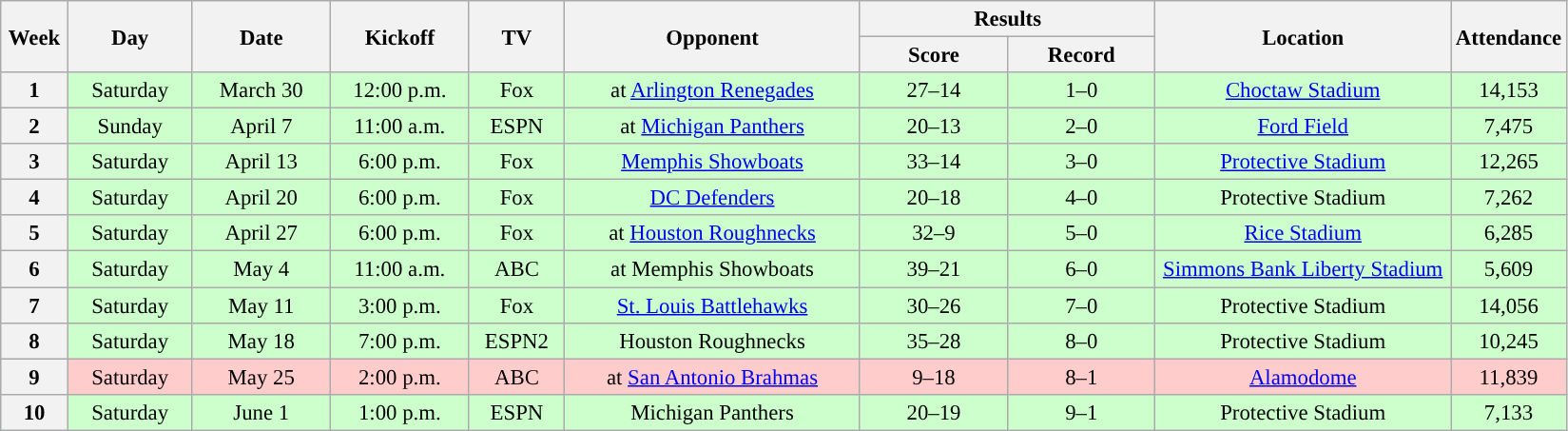<table class="wikitable" style="text-align:center; font-size: 95%;">
<tr>
<th rowspan="2" width="40">Week</th>
<th rowspan="2" width="80">Day</th>
<th rowspan="2" width="90">Date</th>
<th rowspan="2" width="90">Kickoff</th>
<th rowspan="2" width="60">TV</th>
<th rowspan="2" width="200">Opponent</th>
<th colspan="2" width="200">Results</th>
<th rowspan="2" width="200">Location</th>
<th rowspan="2">Attendance</th>
</tr>
<tr>
<th width="60">Score</th>
<th width="60">Record</th>
</tr>
<tr style="background:#ccffcc">
<th>1</th>
<td>Saturday</td>
<td>March 30</td>
<td>12:00 p.m.</td>
<td>Fox</td>
<td>at <a href='#'>Arlington Renegades</a></td>
<td>27–14</td>
<td>1–0</td>
<td><a href='#'>Choctaw Stadium</a></td>
<td>14,153</td>
</tr>
<tr style="background:#ccffcc">
<th>2</th>
<td>Sunday</td>
<td>April 7</td>
<td>11:00 a.m.</td>
<td>ESPN</td>
<td>at <a href='#'>Michigan Panthers</a></td>
<td>20–13</td>
<td>2–0</td>
<td><a href='#'>Ford Field</a></td>
<td>7,475</td>
</tr>
<tr style="background:#ccffcc">
<th>3</th>
<td>Saturday</td>
<td>April 13</td>
<td>6:00 p.m.</td>
<td>Fox</td>
<td><a href='#'>Memphis Showboats</a></td>
<td>33–14</td>
<td>3–0</td>
<td><a href='#'>Protective Stadium</a></td>
<td>12,265</td>
</tr>
<tr style="background:#ccffcc">
<th>4</th>
<td>Saturday</td>
<td>April 20</td>
<td>6:00 p.m.</td>
<td>Fox</td>
<td><a href='#'>DC Defenders</a></td>
<td>20–18</td>
<td>4–0</td>
<td>Protective Stadium</td>
<td>7,262</td>
</tr>
<tr style="background:#ccffcc">
<th>5</th>
<td>Saturday</td>
<td>April 27</td>
<td>6:00 p.m.</td>
<td>Fox</td>
<td>at <a href='#'>Houston Roughnecks</a></td>
<td>32–9</td>
<td>5–0</td>
<td><a href='#'>Rice Stadium</a></td>
<td>6,285</td>
</tr>
<tr style="background:#ccffcc">
<th>6</th>
<td>Saturday</td>
<td>May 4</td>
<td>11:00 a.m.</td>
<td>ABC</td>
<td>at Memphis Showboats</td>
<td>39–21</td>
<td>6–0</td>
<td><a href='#'>Simmons Bank Liberty Stadium</a></td>
<td>5,609</td>
</tr>
<tr style="background:#ccffcc">
<th>7</th>
<td>Saturday</td>
<td>May 11</td>
<td>3:00 p.m.</td>
<td>Fox</td>
<td><a href='#'>St. Louis Battlehawks</a></td>
<td>30–26</td>
<td>7–0</td>
<td>Protective Stadium</td>
<td>14,056</td>
</tr>
<tr style="background:#ccffcc">
<th>8</th>
<td>Saturday</td>
<td>May 18</td>
<td>7:00 p.m.</td>
<td>ESPN2</td>
<td>Houston Roughnecks</td>
<td>35–28</td>
<td>8–0</td>
<td>Protective Stadium</td>
<td>10,245</td>
</tr>
<tr style="background:#ffcccc">
<th>9</th>
<td>Saturday</td>
<td>May 25</td>
<td>2:00 p.m.</td>
<td>ABC</td>
<td>at <a href='#'>San Antonio Brahmas</a></td>
<td>9–18</td>
<td>8–1</td>
<td><a href='#'>Alamodome</a></td>
<td>11,839</td>
</tr>
<tr style="background:#ccffcc">
<th>10</th>
<td>Saturday</td>
<td>June 1</td>
<td>1:00 p.m.</td>
<td>ESPN</td>
<td>Michigan Panthers</td>
<td>20–19</td>
<td>9–1</td>
<td>Protective Stadium</td>
<td>7,133</td>
</tr>
</table>
